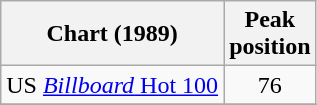<table Class = "wikitable sortable">
<tr>
<th>Chart (1989)</th>
<th>Peak<br>position</th>
</tr>
<tr>
<td>US <a href='#'><em>Billboard</em> Hot 100</a></td>
<td align = "center">76</td>
</tr>
<tr>
</tr>
</table>
